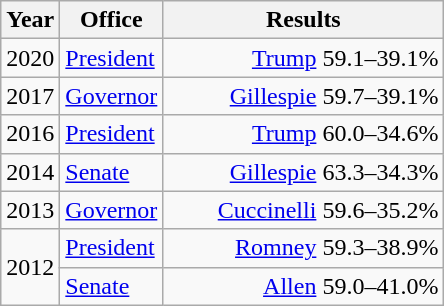<table class=wikitable>
<tr>
<th width="30">Year</th>
<th width="60">Office</th>
<th width="180">Results</th>
</tr>
<tr>
<td>2020</td>
<td><a href='#'>President</a></td>
<td align="right" ><a href='#'>Trump</a> 59.1–39.1%</td>
</tr>
<tr>
<td>2017</td>
<td><a href='#'>Governor</a></td>
<td align="right" ><a href='#'>Gillespie</a> 59.7–39.1%</td>
</tr>
<tr>
<td>2016</td>
<td><a href='#'>President</a></td>
<td align="right" ><a href='#'>Trump</a> 60.0–34.6%</td>
</tr>
<tr>
<td>2014</td>
<td><a href='#'>Senate</a></td>
<td align="right" ><a href='#'>Gillespie</a> 63.3–34.3%</td>
</tr>
<tr>
<td>2013</td>
<td><a href='#'>Governor</a></td>
<td align="right" ><a href='#'>Cuccinelli</a> 59.6–35.2%</td>
</tr>
<tr>
<td rowspan="2">2012</td>
<td><a href='#'>President</a></td>
<td align="right" ><a href='#'>Romney</a> 59.3–38.9%</td>
</tr>
<tr>
<td><a href='#'>Senate</a></td>
<td align="right" ><a href='#'>Allen</a> 59.0–41.0%</td>
</tr>
</table>
